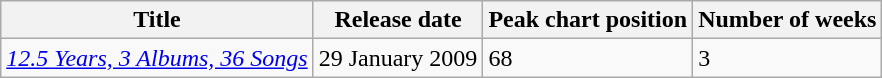<table class="wikitable">
<tr>
<th>Title</th>
<th>Release date</th>
<th>Peak chart position</th>
<th>Number of weeks</th>
</tr>
<tr>
<td><em><a href='#'>12.5 Years, 3 Albums, 36 Songs</a></em></td>
<td>29 January 2009</td>
<td>68</td>
<td>3</td>
</tr>
</table>
